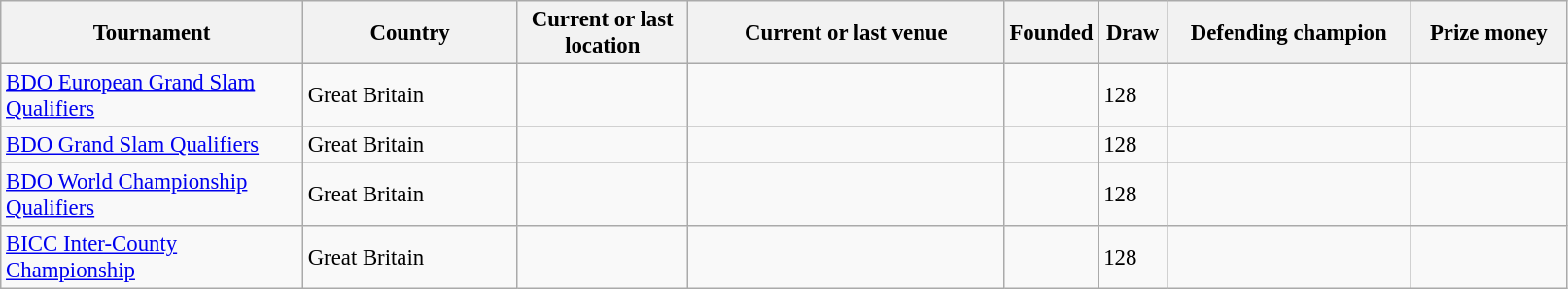<table class="wikitable sortable" style=font-size:95%>
<tr>
<th width=200>Tournament</th>
<th width=140>Country</th>
<th width=110>Current or last location</th>
<th width=210>Current or last venue</th>
<th width=50>Founded</th>
<th width=40>Draw</th>
<th width=160>Defending champion</th>
<th width=100>Prize money</th>
</tr>
<tr>
<td><a href='#'>BDO European Grand Slam Qualifiers</a></td>
<td> Great Britain</td>
<td></td>
<td></td>
<td align=center></td>
<td>128</td>
<td></td>
<td></td>
</tr>
<tr>
<td><a href='#'>BDO Grand Slam Qualifiers</a></td>
<td> Great Britain</td>
<td></td>
<td></td>
<td align=center></td>
<td>128</td>
<td></td>
<td></td>
</tr>
<tr>
<td><a href='#'>BDO World Championship Qualifiers</a></td>
<td> Great Britain</td>
<td></td>
<td></td>
<td align=center></td>
<td>128</td>
<td></td>
<td></td>
</tr>
<tr>
<td><a href='#'>BICC Inter-County Championship</a></td>
<td> Great Britain</td>
<td></td>
<td></td>
<td align=center></td>
<td>128</td>
<td></td>
<td></td>
</tr>
</table>
